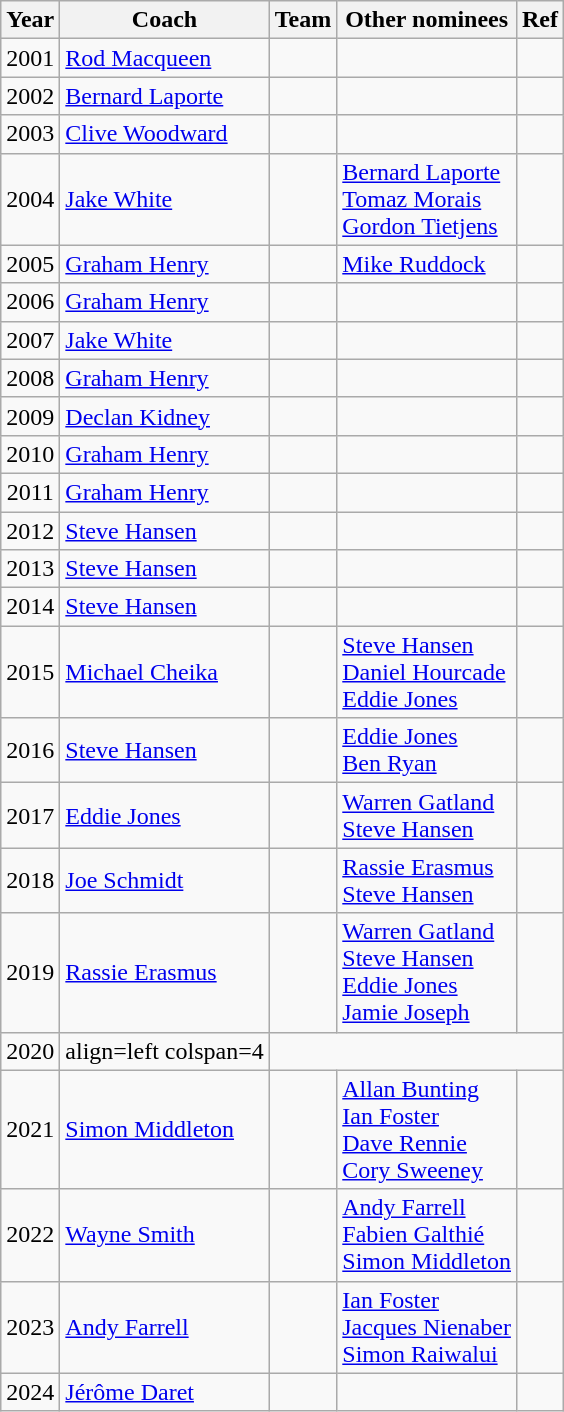<table class="wikitable">
<tr>
<th scope=col>Year</th>
<th scope=col>Coach</th>
<th scope=col>Team</th>
<th scope=col class=unsortable>Other nominees</th>
<th scope=col class=unsortable>Ref</th>
</tr>
<tr>
<td align=center>2001</td>
<td align=left> <a href='#'>Rod Macqueen</a></td>
<td align=left></td>
<td align=left></td>
<td align=left></td>
</tr>
<tr>
<td align=center>2002</td>
<td align=left> <a href='#'>Bernard Laporte</a></td>
<td align=left></td>
<td align=left></td>
<td align=left></td>
</tr>
<tr>
<td align=center>2003</td>
<td align=left> <a href='#'>Clive Woodward</a></td>
<td align=left></td>
<td align=left></td>
<td align=left></td>
</tr>
<tr>
<td align=center>2004</td>
<td align=left> <a href='#'>Jake White</a></td>
<td align=left></td>
<td align=left> <a href='#'>Bernard Laporte</a><br> <a href='#'>Tomaz Morais</a><br> <a href='#'>Gordon Tietjens</a></td>
<td align=left></td>
</tr>
<tr>
<td align=center>2005</td>
<td align=left> <a href='#'>Graham Henry</a></td>
<td align=left></td>
<td align=left> <a href='#'>Mike Ruddock</a></td>
<td align=left></td>
</tr>
<tr>
<td align=center>2006</td>
<td align=left> <a href='#'>Graham Henry</a></td>
<td align=left></td>
<td align=left></td>
<td align=left></td>
</tr>
<tr>
<td align=center>2007</td>
<td align=left> <a href='#'>Jake White</a></td>
<td align=left></td>
<td align=left></td>
<td align=left></td>
</tr>
<tr>
<td align=center>2008</td>
<td align=left> <a href='#'>Graham Henry</a></td>
<td align=left></td>
<td align=left></td>
<td align=left></td>
</tr>
<tr>
<td align=center>2009</td>
<td align=left> <a href='#'>Declan Kidney</a></td>
<td align=left></td>
<td align=left></td>
<td align=left></td>
</tr>
<tr>
<td align=center>2010</td>
<td align=left> <a href='#'>Graham Henry</a></td>
<td align=left></td>
<td align=left></td>
<td align=left></td>
</tr>
<tr>
<td align=center>2011</td>
<td align=left> <a href='#'>Graham Henry</a></td>
<td align=left></td>
<td align=left></td>
<td align=left></td>
</tr>
<tr>
<td align=center>2012</td>
<td align=left> <a href='#'>Steve Hansen</a></td>
<td align=left></td>
<td align=left></td>
<td align=left></td>
</tr>
<tr>
<td align=center>2013</td>
<td align=left> <a href='#'>Steve Hansen</a></td>
<td align=left></td>
<td align=left></td>
<td align=left></td>
</tr>
<tr>
<td align=center>2014</td>
<td align=left> <a href='#'>Steve Hansen</a></td>
<td align=left></td>
<td align=left></td>
<td align=left></td>
</tr>
<tr>
<td align=center>2015</td>
<td align=left> <a href='#'>Michael Cheika</a></td>
<td align=left></td>
<td align=left> <a href='#'>Steve Hansen</a><br> <a href='#'>Daniel Hourcade</a><br> <a href='#'>Eddie Jones</a></td>
<td align=left></td>
</tr>
<tr>
<td align=center>2016</td>
<td align=left> <a href='#'>Steve Hansen</a></td>
<td align=left></td>
<td align=left> <a href='#'>Eddie Jones</a><br> <a href='#'>Ben Ryan</a></td>
<td align=left></td>
</tr>
<tr>
<td align=center>2017</td>
<td align=left> <a href='#'>Eddie Jones</a></td>
<td align=left></td>
<td align=left> <a href='#'>Warren Gatland</a><br> <a href='#'>Steve Hansen</a></td>
<td align=left></td>
</tr>
<tr>
<td align=center>2018</td>
<td align=left> <a href='#'>Joe Schmidt</a></td>
<td align=left></td>
<td align=left> <a href='#'>Rassie Erasmus</a><br> <a href='#'>Steve Hansen</a></td>
<td align=left></td>
</tr>
<tr>
<td align=center>2019</td>
<td align=left> <a href='#'>Rassie Erasmus</a></td>
<td align=left></td>
<td align=left> <a href='#'>Warren Gatland</a><br> <a href='#'>Steve Hansen</a><br> <a href='#'>Eddie Jones</a><br> <a href='#'>Jamie Joseph</a></td>
<td align=left></td>
</tr>
<tr>
<td align=center>2020</td>
<td>align=left colspan=4 </td>
</tr>
<tr>
<td align=center>2021</td>
<td align=left> <a href='#'>Simon Middleton</a></td>
<td align=left></td>
<td align=left> <a href='#'>Allan Bunting</a><br> <a href='#'>Ian Foster</a><br> <a href='#'>Dave Rennie</a><br> <a href='#'>Cory Sweeney</a></td>
<td align=left></td>
</tr>
<tr>
<td align=center>2022</td>
<td align=left> <a href='#'>Wayne Smith</a></td>
<td align=left></td>
<td align=left> <a href='#'>Andy Farrell</a><br> <a href='#'>Fabien Galthié</a><br> <a href='#'>Simon Middleton</a></td>
<td align=left></td>
</tr>
<tr>
<td align=center>2023</td>
<td align=left> <a href='#'>Andy Farrell</a></td>
<td align=left></td>
<td align=left> <a href='#'>Ian Foster</a><br> <a href='#'>Jacques Nienaber</a><br> <a href='#'>Simon Raiwalui</a></td>
<td align=left></td>
</tr>
<tr>
<td align=center>2024</td>
<td align=left> <a href='#'>Jérôme Daret</a></td>
<td align=left></td>
<td align=left></td>
<td align=left></td>
</tr>
</table>
